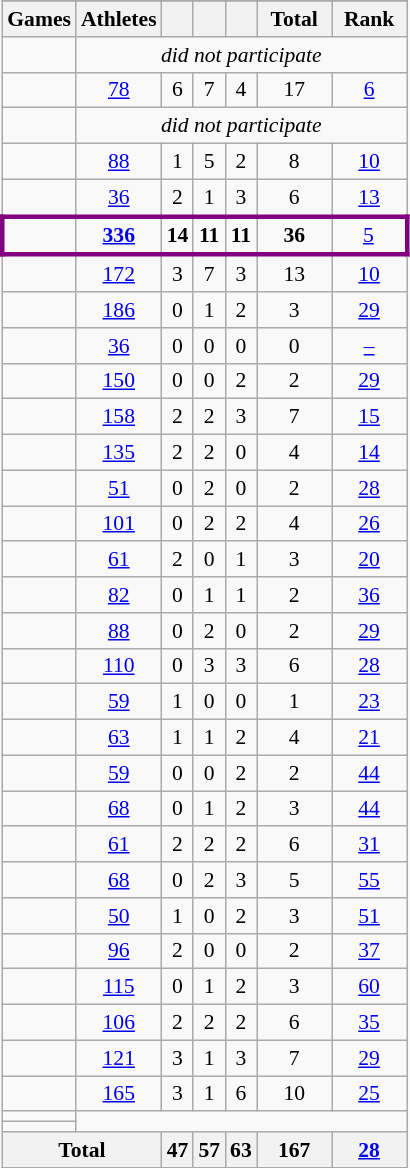<table class="wikitable" style="text-align:center; font-size:90%;">
<tr>
</tr>
<tr>
<th>Games</th>
<th>Athletes</th>
<th width:3em; font-weight:bold;"></th>
<th width:3em; font-weight:bold;"></th>
<th width:3em; font-weight:bold;"></th>
<th style="width:3em; font-weight:bold;">Total</th>
<th style="width:3em; font-weight:bold;">Rank</th>
</tr>
<tr>
<td align=left> </td>
<td colspan=6><em>did not participate</em></td>
</tr>
<tr>
<td align=left> </td>
<td><a href='#'>78</a></td>
<td>6</td>
<td>7</td>
<td>4</td>
<td>17</td>
<td><a href='#'>6</a></td>
</tr>
<tr>
<td align=left> </td>
<td colspan=6><em>did not participate</em></td>
</tr>
<tr>
<td align=left> </td>
<td><a href='#'>88</a></td>
<td>1</td>
<td>5</td>
<td>2</td>
<td>8</td>
<td><a href='#'>10</a></td>
</tr>
<tr>
<td align=left> </td>
<td><a href='#'>36</a></td>
<td>2</td>
<td>1</td>
<td>3</td>
<td>6</td>
<td><a href='#'>13</a></td>
</tr>
<tr style="border: 3px solid purple">
<td align=left> </td>
<td><a href='#'><strong>336</strong></a></td>
<td><strong>14</strong></td>
<td><strong>11</strong></td>
<td><strong>11</strong></td>
<td><strong>36</strong></td>
<td><a href='#'>5</a></td>
</tr>
<tr>
<td align=left> </td>
<td><a href='#'>172</a></td>
<td>3</td>
<td>7</td>
<td>3</td>
<td>13</td>
<td><a href='#'>10</a></td>
</tr>
<tr>
<td align=left> </td>
<td><a href='#'>186</a></td>
<td>0</td>
<td>1</td>
<td>2</td>
<td>3</td>
<td><a href='#'>29</a></td>
</tr>
<tr>
<td align=left> </td>
<td><a href='#'>36</a></td>
<td>0</td>
<td>0</td>
<td>0</td>
<td>0</td>
<td><a href='#'>–</a></td>
</tr>
<tr>
<td align=left> </td>
<td><a href='#'>150</a></td>
<td>0</td>
<td>0</td>
<td>2</td>
<td>2</td>
<td><a href='#'>29</a></td>
</tr>
<tr>
<td align=left> </td>
<td><a href='#'>158</a></td>
<td>2</td>
<td>2</td>
<td>3</td>
<td>7</td>
<td><a href='#'>15</a></td>
</tr>
<tr>
<td align=left> </td>
<td><a href='#'>135</a></td>
<td>2</td>
<td>2</td>
<td>0</td>
<td>4</td>
<td><a href='#'>14</a></td>
</tr>
<tr>
<td align=left> </td>
<td><a href='#'>51</a></td>
<td>0</td>
<td>2</td>
<td>0</td>
<td>2</td>
<td><a href='#'>28</a></td>
</tr>
<tr>
<td align=left> </td>
<td><a href='#'>101</a></td>
<td>0</td>
<td>2</td>
<td>2</td>
<td>4</td>
<td><a href='#'>26</a></td>
</tr>
<tr>
<td align=left> </td>
<td><a href='#'>61</a></td>
<td>2</td>
<td>0</td>
<td>1</td>
<td>3</td>
<td><a href='#'>20</a></td>
</tr>
<tr>
<td align=left> </td>
<td><a href='#'>82</a></td>
<td>0</td>
<td>1</td>
<td>1</td>
<td>2</td>
<td><a href='#'>36</a></td>
</tr>
<tr>
<td align=left> </td>
<td><a href='#'>88</a></td>
<td>0</td>
<td>2</td>
<td>0</td>
<td>2</td>
<td><a href='#'>29</a></td>
</tr>
<tr>
<td align=left> </td>
<td><a href='#'>110</a></td>
<td>0</td>
<td>3</td>
<td>3</td>
<td>6</td>
<td><a href='#'>28</a></td>
</tr>
<tr>
<td align=left> </td>
<td><a href='#'>59</a></td>
<td>1</td>
<td>0</td>
<td>0</td>
<td>1</td>
<td><a href='#'>23</a></td>
</tr>
<tr>
<td align=left> </td>
<td><a href='#'>63</a></td>
<td>1</td>
<td>1</td>
<td>2</td>
<td>4</td>
<td><a href='#'>21</a></td>
</tr>
<tr>
<td align=left> </td>
<td><a href='#'>59</a></td>
<td>0</td>
<td>0</td>
<td>2</td>
<td>2</td>
<td><a href='#'>44</a></td>
</tr>
<tr>
<td align=left> </td>
<td><a href='#'>68</a></td>
<td>0</td>
<td>1</td>
<td>2</td>
<td>3</td>
<td><a href='#'>44</a></td>
</tr>
<tr>
<td align=left> </td>
<td><a href='#'>61</a></td>
<td>2</td>
<td>2</td>
<td>2</td>
<td>6</td>
<td><a href='#'>31</a></td>
</tr>
<tr>
<td align=left> </td>
<td><a href='#'>68</a></td>
<td>0</td>
<td>2</td>
<td>3</td>
<td>5</td>
<td><a href='#'>55</a></td>
</tr>
<tr>
<td align=left> </td>
<td><a href='#'>50</a></td>
<td>1</td>
<td>0</td>
<td>2</td>
<td>3</td>
<td><a href='#'>51</a></td>
</tr>
<tr>
<td align=left> </td>
<td><a href='#'>96</a></td>
<td>2</td>
<td>0</td>
<td>0</td>
<td>2</td>
<td><a href='#'>37</a></td>
</tr>
<tr>
<td align=left> </td>
<td><a href='#'>115</a></td>
<td>0</td>
<td>1</td>
<td>2</td>
<td>3</td>
<td><a href='#'>60</a></td>
</tr>
<tr>
<td align=left> </td>
<td><a href='#'>106</a></td>
<td>2</td>
<td>2</td>
<td>2</td>
<td>6</td>
<td><a href='#'>35</a></td>
</tr>
<tr>
<td align=left> </td>
<td><a href='#'>121</a></td>
<td>3</td>
<td>1</td>
<td>3</td>
<td>7</td>
<td><a href='#'>29</a></td>
</tr>
<tr>
<td align=left> </td>
<td><a href='#'>165</a></td>
<td>3</td>
<td>1</td>
<td>6</td>
<td>10</td>
<td><a href='#'>25</a></td>
</tr>
<tr>
<td align=left> </td>
</tr>
<tr>
<td align=left> </td>
</tr>
<tr>
<th colspan=2>Total</th>
<th>47</th>
<th>57</th>
<th>63</th>
<th>167</th>
<th><a href='#'>28</a></th>
</tr>
</table>
